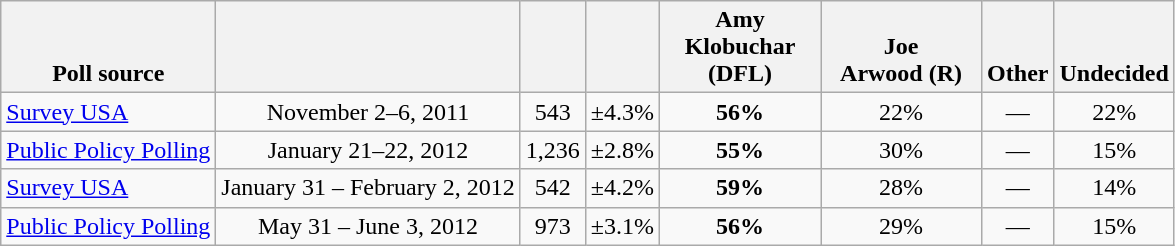<table class="wikitable" style="text-align:center">
<tr valign= bottom>
<th>Poll source</th>
<th></th>
<th></th>
<th></th>
<th style="width:100px;">Amy<br>Klobuchar (DFL)</th>
<th style="width:100px;">Joe<br>Arwood (R)</th>
<th>Other</th>
<th>Undecided</th>
</tr>
<tr>
<td align=left><a href='#'>Survey USA</a></td>
<td>November 2–6, 2011</td>
<td>543</td>
<td>±4.3%</td>
<td><strong>56%</strong></td>
<td>22%</td>
<td>—</td>
<td>22%</td>
</tr>
<tr>
<td align=left><a href='#'>Public Policy Polling</a></td>
<td>January 21–22, 2012</td>
<td>1,236</td>
<td>±2.8%</td>
<td><strong>55%</strong></td>
<td>30%</td>
<td>—</td>
<td>15%</td>
</tr>
<tr>
<td align=left><a href='#'>Survey USA</a></td>
<td>January 31 – February 2, 2012</td>
<td>542</td>
<td>±4.2%</td>
<td><strong>59%</strong></td>
<td>28%</td>
<td>—</td>
<td>14%</td>
</tr>
<tr>
<td align=left><a href='#'>Public Policy Polling</a></td>
<td>May 31 – June 3, 2012</td>
<td>973</td>
<td>±3.1%</td>
<td><strong>56%</strong></td>
<td>29%</td>
<td>—</td>
<td>15%</td>
</tr>
</table>
